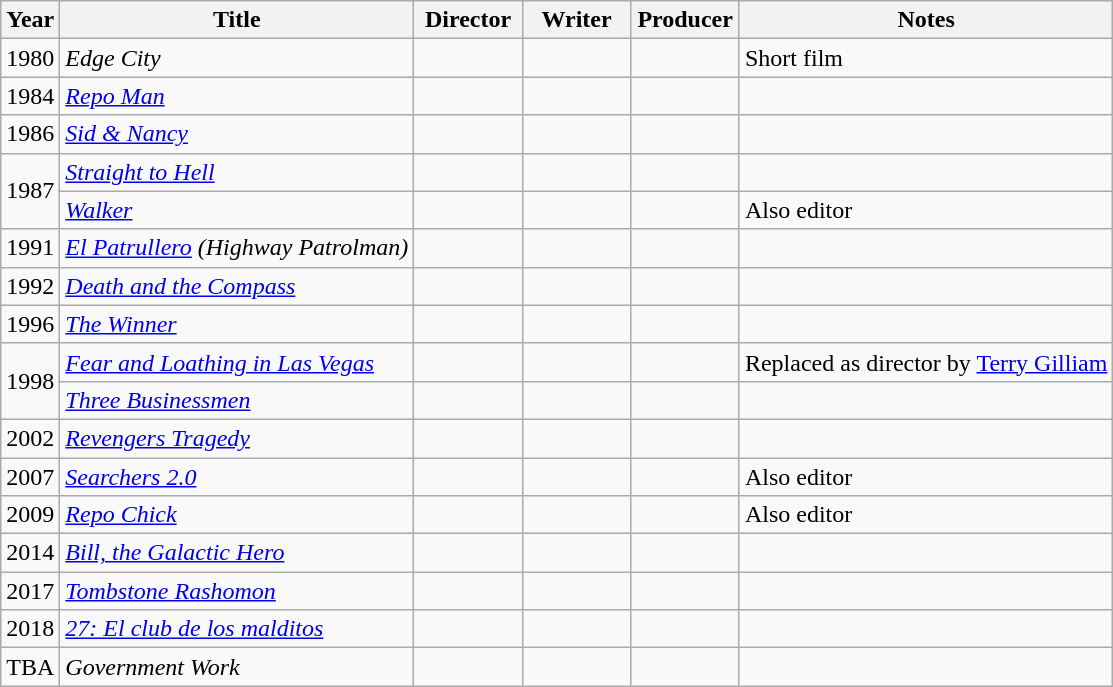<table class="wikitable">
<tr>
<th>Year</th>
<th>Title</th>
<th width=65>Director</th>
<th width=65>Writer</th>
<th width=65>Producer</th>
<th scope="col">Notes</th>
</tr>
<tr>
<td>1980</td>
<td><em>Edge City</em></td>
<td></td>
<td></td>
<td></td>
<td>Short film</td>
</tr>
<tr>
<td>1984</td>
<td><em><a href='#'>Repo Man</a></em></td>
<td></td>
<td></td>
<td></td>
<td></td>
</tr>
<tr>
<td>1986</td>
<td><em><a href='#'>Sid & Nancy</a></em></td>
<td></td>
<td></td>
<td></td>
<td></td>
</tr>
<tr>
<td rowspan=2>1987</td>
<td><em><a href='#'>Straight to Hell</a></em></td>
<td></td>
<td></td>
<td></td>
<td></td>
</tr>
<tr>
<td><em><a href='#'>Walker</a></em></td>
<td></td>
<td></td>
<td></td>
<td>Also editor</td>
</tr>
<tr>
<td>1991</td>
<td><em><a href='#'>El Patrullero</a> (Highway Patrolman)</em></td>
<td></td>
<td></td>
<td></td>
<td></td>
</tr>
<tr>
<td>1992</td>
<td><em><a href='#'>Death and the Compass</a></em></td>
<td></td>
<td></td>
<td></td>
<td></td>
</tr>
<tr>
<td>1996</td>
<td><em><a href='#'>The Winner</a></em></td>
<td></td>
<td></td>
<td></td>
<td></td>
</tr>
<tr>
<td rowspan=2>1998</td>
<td><em><a href='#'>Fear and Loathing in Las Vegas</a></em></td>
<td></td>
<td></td>
<td></td>
<td>Replaced as director by <a href='#'>Terry Gilliam</a></td>
</tr>
<tr>
<td><em><a href='#'>Three Businessmen</a></em></td>
<td></td>
<td></td>
<td></td>
<td></td>
</tr>
<tr>
<td>2002</td>
<td><em><a href='#'>Revengers Tragedy</a></em></td>
<td></td>
<td></td>
<td></td>
<td></td>
</tr>
<tr>
<td>2007</td>
<td><em><a href='#'>Searchers 2.0</a></em></td>
<td></td>
<td></td>
<td></td>
<td>Also editor</td>
</tr>
<tr>
<td>2009</td>
<td><em><a href='#'>Repo Chick</a></em></td>
<td></td>
<td></td>
<td></td>
<td>Also editor</td>
</tr>
<tr>
<td>2014</td>
<td><em><a href='#'>Bill, the Galactic Hero</a></em></td>
<td></td>
<td></td>
<td></td>
<td></td>
</tr>
<tr>
<td>2017</td>
<td><em><a href='#'>Tombstone Rashomon</a></em></td>
<td></td>
<td></td>
<td></td>
<td></td>
</tr>
<tr>
<td>2018</td>
<td><em><a href='#'>27: El club de los malditos</a></em></td>
<td></td>
<td></td>
<td></td>
<td></td>
</tr>
<tr>
<td>TBA</td>
<td><em>Government Work</em></td>
<td></td>
<td></td>
<td></td>
<td></td>
</tr>
</table>
